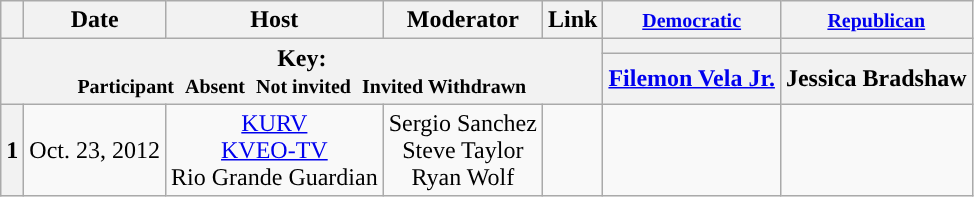<table class="wikitable" style="text-align:center;">
<tr>
<th scope="col"></th>
<th scope="col">Date</th>
<th scope="col">Host</th>
<th scope="col">Moderator</th>
<th scope="col">Link</th>
<th scope="col"><small><a href='#'>Democratic</a></small></th>
<th scope="col"><small><a href='#'>Republican</a></small></th>
</tr>
<tr>
<th colspan="5" rowspan="2">Key:<br> <small>Participant </small>  <small>Absent </small>  <small>Not invited </small>  <small>Invited  Withdrawn</small></th>
<th scope="col" style="background:"></th>
<th scope="col" style="background:"></th>
</tr>
<tr>
<th scope="col"><a href='#'>Filemon Vela Jr.</a></th>
<th scope="col">Jessica Bradshaw</th>
</tr>
<tr>
<th>1</th>
<td style="white-space:nowrap;">Oct. 23, 2012</td>
<td style="white-space:nowrap;"><a href='#'>KURV</a><br><a href='#'>KVEO-TV</a><br>Rio Grande Guardian</td>
<td style="white-space:nowrap;">Sergio Sanchez<br>Steve Taylor<br>Ryan Wolf</td>
<td style="white-space:nowrap;"></td>
<td></td>
<td></td>
</tr>
</table>
